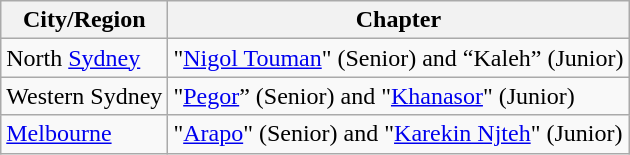<table class="wikitable">
<tr>
<th>City/Region</th>
<th>Chapter</th>
</tr>
<tr>
<td>North <a href='#'>Sydney</a></td>
<td>"<a href='#'>Nigol Touman</a>" (Senior) and “Kaleh” (Junior)</td>
</tr>
<tr>
<td>Western Sydney</td>
<td>"<a href='#'>Pegor</a>” (Senior) and "<a href='#'>Khanasor</a>" (Junior)</td>
</tr>
<tr>
<td><a href='#'>Melbourne</a></td>
<td>"<a href='#'>Arapo</a>" (Senior) and "<a href='#'>Karekin Njteh</a>" (Junior)</td>
</tr>
</table>
